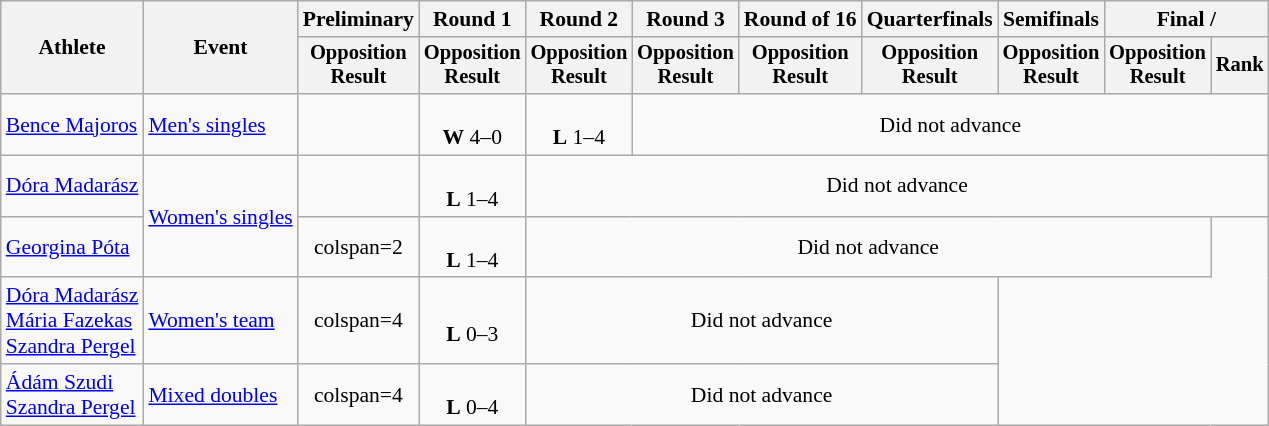<table class="wikitable" style="font-size:90%;">
<tr>
<th rowspan=2>Athlete</th>
<th rowspan=2>Event</th>
<th>Preliminary</th>
<th>Round 1</th>
<th>Round 2</th>
<th>Round 3</th>
<th>Round of 16</th>
<th>Quarterfinals</th>
<th>Semifinals</th>
<th colspan=2>Final / </th>
</tr>
<tr style="font-size:95%">
<th>Opposition<br>Result</th>
<th>Opposition<br>Result</th>
<th>Opposition<br>Result</th>
<th>Opposition<br>Result</th>
<th>Opposition<br>Result</th>
<th>Opposition<br>Result</th>
<th>Opposition<br>Result</th>
<th>Opposition<br>Result</th>
<th>Rank</th>
</tr>
<tr align=center>
<td align=left><a href='#'>Bence Majoros</a></td>
<td align=left><a href='#'>Men's singles</a></td>
<td></td>
<td><br><strong>W</strong> 4–0</td>
<td><br><strong>L</strong> 1–4</td>
<td colspan=6>Did not advance</td>
</tr>
<tr align=center>
<td align=left><a href='#'>Dóra Madarász</a></td>
<td align=left rowspan=2><a href='#'>Women's singles</a></td>
<td></td>
<td><br><strong>L</strong> 1–4</td>
<td colspan=7>Did not advance</td>
</tr>
<tr align=center>
<td align=left><a href='#'>Georgina Póta</a></td>
<td>colspan=2 </td>
<td><br><strong>L</strong> 1–4</td>
<td colspan=6>Did not advance</td>
</tr>
<tr align=center>
<td align=left><a href='#'>Dóra Madarász</a><br><a href='#'>Mária Fazekas</a><br><a href='#'>Szandra Pergel</a></td>
<td align=left><a href='#'>Women's team</a></td>
<td>colspan=4 </td>
<td><br><strong>L</strong> 0–3</td>
<td colspan=4>Did not advance</td>
</tr>
<tr align=center>
<td align=left><a href='#'>Ádám Szudi</a><br><a href='#'>Szandra Pergel</a></td>
<td align=left><a href='#'>Mixed doubles</a></td>
<td>colspan=4 </td>
<td><br><strong>L</strong> 0–4</td>
<td colspan=4>Did not advance</td>
</tr>
</table>
